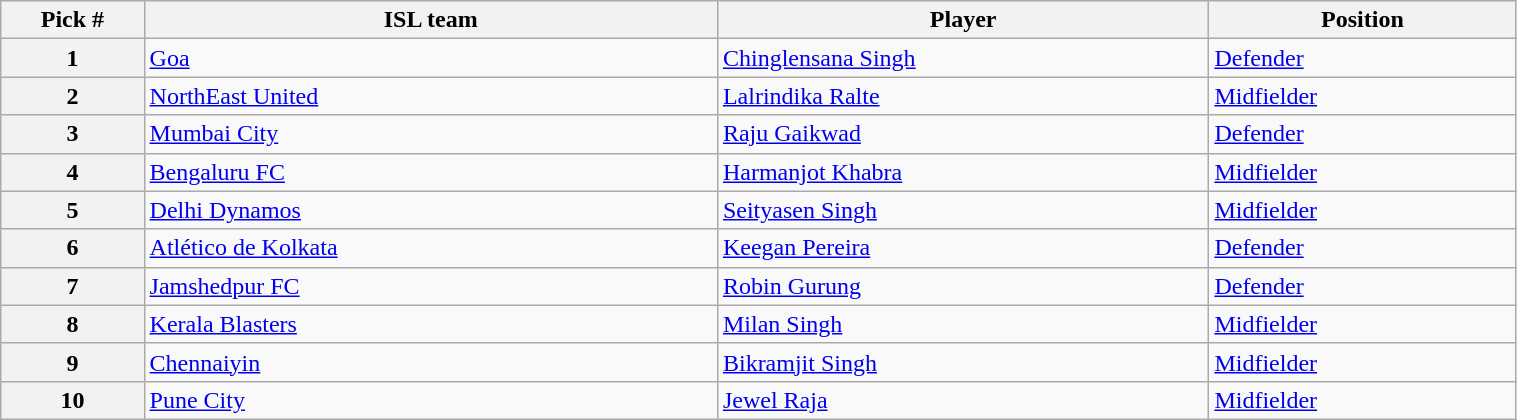<table class="wikitable sortable" style="width:80%">
<tr>
<th width=7%>Pick #</th>
<th width=28%>ISL team</th>
<th width=24%>Player</th>
<th width=15%>Position</th>
</tr>
<tr>
<th>1</th>
<td><a href='#'>Goa</a></td>
<td><a href='#'>Chinglensana Singh</a></td>
<td><a href='#'>Defender</a></td>
</tr>
<tr>
<th>2</th>
<td><a href='#'>NorthEast United</a></td>
<td><a href='#'>Lalrindika Ralte</a></td>
<td><a href='#'>Midfielder</a></td>
</tr>
<tr>
<th>3</th>
<td><a href='#'>Mumbai City</a></td>
<td><a href='#'>Raju Gaikwad</a></td>
<td><a href='#'>Defender</a></td>
</tr>
<tr>
<th>4</th>
<td><a href='#'>Bengaluru FC</a></td>
<td><a href='#'>Harmanjot Khabra</a></td>
<td><a href='#'>Midfielder</a></td>
</tr>
<tr>
<th>5</th>
<td><a href='#'>Delhi Dynamos</a></td>
<td><a href='#'>Seityasen Singh</a></td>
<td><a href='#'>Midfielder</a></td>
</tr>
<tr>
<th>6</th>
<td><a href='#'>Atlético de Kolkata</a></td>
<td><a href='#'>Keegan Pereira</a></td>
<td><a href='#'>Defender</a></td>
</tr>
<tr>
<th>7</th>
<td><a href='#'>Jamshedpur FC</a></td>
<td><a href='#'>Robin Gurung</a></td>
<td><a href='#'>Defender</a></td>
</tr>
<tr>
<th>8</th>
<td><a href='#'>Kerala Blasters</a></td>
<td><a href='#'>Milan Singh</a></td>
<td><a href='#'>Midfielder</a></td>
</tr>
<tr>
<th>9</th>
<td><a href='#'>Chennaiyin</a></td>
<td><a href='#'>Bikramjit Singh</a></td>
<td><a href='#'>Midfielder</a></td>
</tr>
<tr>
<th>10</th>
<td><a href='#'>Pune City</a></td>
<td><a href='#'>Jewel Raja</a></td>
<td><a href='#'>Midfielder</a></td>
</tr>
</table>
